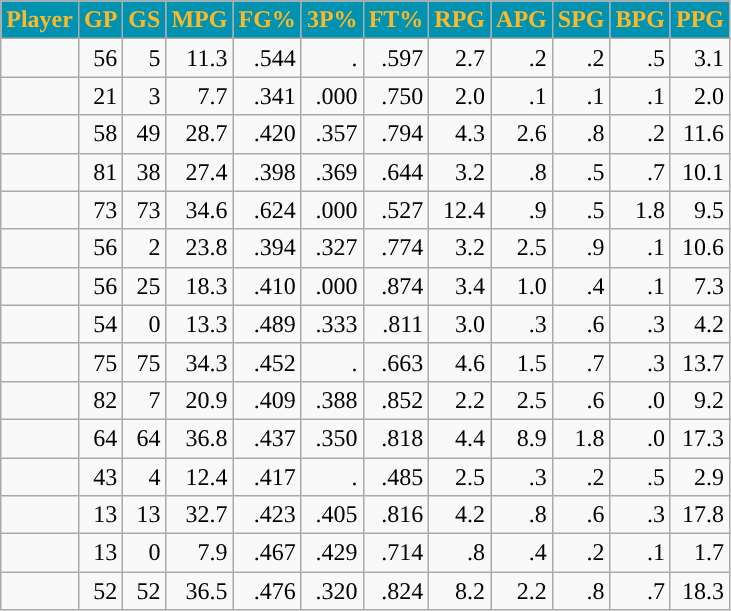<table class="wikitable sortable" style="text-align:right;">
<tr>
<th style="background:#0093B1; color:#FDB827">Player</th>
<th style="background:#0093B1; color:#FDB827">GP</th>
<th style="background:#0093B1; color:#FDB827">GS</th>
<th style="background:#0093B1; color:#FDB827">MPG</th>
<th style="background:#0093B1; color:#FDB827">FG%</th>
<th style="background:#0093B1; color:#FDB827">3P%</th>
<th style="background:#0093B1; color:#FDB827">FT%</th>
<th style="background:#0093B1; color:#FDB827">RPG</th>
<th style="background:#0093B1; color:#FDB827">APG</th>
<th style="background:#0093B1; color:#FDB827">SPG</th>
<th style="background:#0093B1; color:#FDB827">BPG</th>
<th style="background:#0093B1; color:#FDB827">PPG</th>
</tr>
<tr>
<td></td>
<td>56</td>
<td>5</td>
<td>11.3</td>
<td>.544</td>
<td>.</td>
<td>.597</td>
<td>2.7</td>
<td>.2</td>
<td>.2</td>
<td>.5</td>
<td>3.1</td>
</tr>
<tr>
<td></td>
<td>21</td>
<td>3</td>
<td>7.7</td>
<td>.341</td>
<td>.000</td>
<td>.750</td>
<td>2.0</td>
<td>.1</td>
<td>.1</td>
<td>.1</td>
<td>2.0</td>
</tr>
<tr>
<td></td>
<td>58</td>
<td>49</td>
<td>28.7</td>
<td>.420</td>
<td>.357</td>
<td>.794</td>
<td>4.3</td>
<td>2.6</td>
<td>.8</td>
<td>.2</td>
<td>11.6</td>
</tr>
<tr>
<td></td>
<td>81</td>
<td>38</td>
<td>27.4</td>
<td>.398</td>
<td>.369</td>
<td>.644</td>
<td>3.2</td>
<td>.8</td>
<td>.5</td>
<td>.7</td>
<td>10.1</td>
</tr>
<tr>
<td></td>
<td>73</td>
<td>73</td>
<td>34.6</td>
<td>.624</td>
<td>.000</td>
<td>.527</td>
<td>12.4</td>
<td>.9</td>
<td>.5</td>
<td>1.8</td>
<td>9.5</td>
</tr>
<tr>
<td></td>
<td>56</td>
<td>2</td>
<td>23.8</td>
<td>.394</td>
<td>.327</td>
<td>.774</td>
<td>3.2</td>
<td>2.5</td>
<td>.9</td>
<td>.1</td>
<td>10.6</td>
</tr>
<tr>
<td></td>
<td>56</td>
<td>25</td>
<td>18.3</td>
<td>.410</td>
<td>.000</td>
<td>.874</td>
<td>3.4</td>
<td>1.0</td>
<td>.4</td>
<td>.1</td>
<td>7.3</td>
</tr>
<tr>
<td></td>
<td>54</td>
<td>0</td>
<td>13.3</td>
<td>.489</td>
<td>.333</td>
<td>.811</td>
<td>3.0</td>
<td>.3</td>
<td>.6</td>
<td>.3</td>
<td>4.2</td>
</tr>
<tr>
<td></td>
<td>75</td>
<td>75</td>
<td>34.3</td>
<td>.452</td>
<td>.</td>
<td>.663</td>
<td>4.6</td>
<td>1.5</td>
<td>.7</td>
<td>.3</td>
<td>13.7</td>
</tr>
<tr>
<td></td>
<td>82</td>
<td>7</td>
<td>20.9</td>
<td>.409</td>
<td>.388</td>
<td>.852</td>
<td>2.2</td>
<td>2.5</td>
<td>.6</td>
<td>.0</td>
<td>9.2</td>
</tr>
<tr>
<td></td>
<td>64</td>
<td>64</td>
<td>36.8</td>
<td>.437</td>
<td>.350</td>
<td>.818</td>
<td>4.4</td>
<td>8.9</td>
<td>1.8</td>
<td>.0</td>
<td>17.3</td>
</tr>
<tr>
<td></td>
<td>43</td>
<td>4</td>
<td>12.4</td>
<td>.417</td>
<td>.</td>
<td>.485</td>
<td>2.5</td>
<td>.3</td>
<td>.2</td>
<td>.5</td>
<td>2.9</td>
</tr>
<tr>
<td></td>
<td>13</td>
<td>13</td>
<td>32.7</td>
<td>.423</td>
<td>.405</td>
<td>.816</td>
<td>4.2</td>
<td>.8</td>
<td>.6</td>
<td>.3</td>
<td>17.8</td>
</tr>
<tr>
<td></td>
<td>13</td>
<td>0</td>
<td>7.9</td>
<td>.467</td>
<td>.429</td>
<td>.714</td>
<td>.8</td>
<td>.4</td>
<td>.2</td>
<td>.1</td>
<td>1.7</td>
</tr>
<tr>
<td></td>
<td>52</td>
<td>52</td>
<td>36.5</td>
<td>.476</td>
<td>.320</td>
<td>.824</td>
<td>8.2</td>
<td>2.2</td>
<td>.8</td>
<td>.7</td>
<td>18.3</td>
</tr>
</table>
